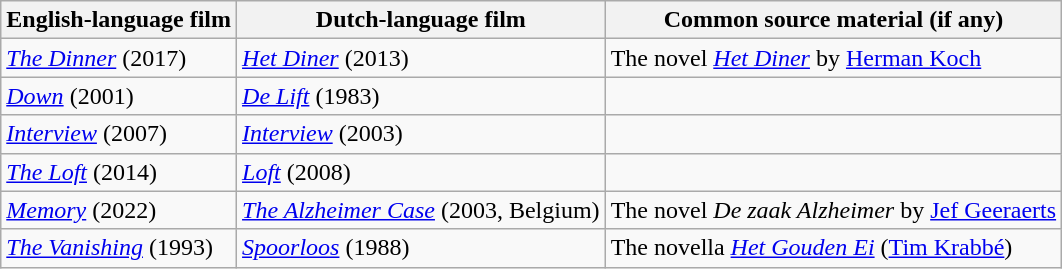<table class="wikitable">
<tr>
<th>English-language film</th>
<th>Dutch-language film</th>
<th>Common source material (if any)</th>
</tr>
<tr>
<td><em><a href='#'>The Dinner</a></em> (2017)</td>
<td><em><a href='#'>Het Diner</a></em> (2013)</td>
<td>The novel <em><a href='#'>Het Diner</a></em> by <a href='#'>Herman Koch</a></td>
</tr>
<tr>
<td><em><a href='#'>Down</a></em> (2001)</td>
<td><em><a href='#'>De Lift</a></em> (1983)</td>
<td></td>
</tr>
<tr>
<td><em><a href='#'>Interview</a></em> (2007)</td>
<td><em><a href='#'>Interview</a></em> (2003)</td>
<td></td>
</tr>
<tr>
<td><em><a href='#'>The Loft</a></em> (2014)</td>
<td><em><a href='#'>Loft</a></em> (2008)</td>
<td></td>
</tr>
<tr>
<td><em><a href='#'>Memory</a></em> (2022)</td>
<td><em><a href='#'>The Alzheimer Case</a></em> (2003, Belgium)</td>
<td>The novel <em>De zaak Alzheimer</em> by <a href='#'>Jef Geeraerts</a></td>
</tr>
<tr>
<td><em><a href='#'>The Vanishing</a></em> (1993)</td>
<td><em><a href='#'>Spoorloos</a></em> (1988)</td>
<td>The novella <em><a href='#'>Het Gouden Ei</a></em> (<a href='#'>Tim Krabbé</a>)</td>
</tr>
</table>
